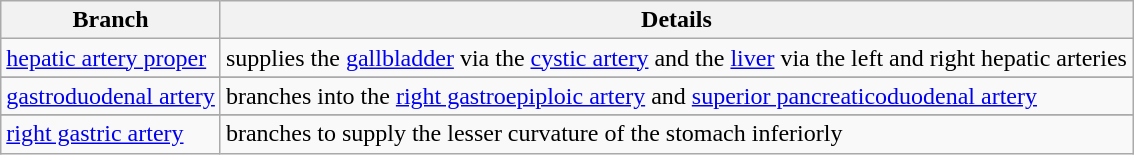<table class="wikitable">
<tr>
<th>Branch</th>
<th>Details</th>
</tr>
<tr>
<td><a href='#'>hepatic artery proper</a></td>
<td>supplies the <a href='#'>gallbladder</a> via the <a href='#'>cystic artery</a> and the <a href='#'>liver</a> via the left and right hepatic arteries</td>
</tr>
<tr>
</tr>
<tr>
<td><a href='#'>gastroduodenal artery</a></td>
<td>branches into the <a href='#'>right gastroepiploic artery</a> and <a href='#'>superior pancreaticoduodenal artery</a></td>
</tr>
<tr>
</tr>
<tr>
<td><a href='#'>right gastric artery</a></td>
<td>branches to supply the lesser curvature of the stomach inferiorly</td>
</tr>
</table>
